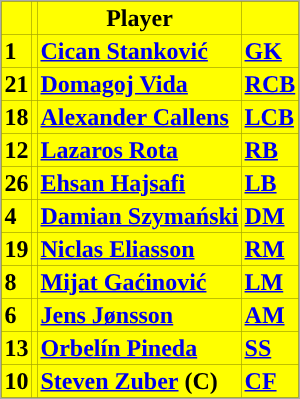<table class="toccolours" border="0" cellpadding="2" cellspacing="0" align="center" style="margin: 0.5em 0 1em 1em; background: #000000; border: 1px #aaaaaa solid;">
<tr bgcolor=#FFFF00>
<th></th>
<th></th>
<th>Player</th>
<th></th>
</tr>
<tr bgcolor=#FFFF00>
<td><strong>1</strong></td>
<td></td>
<td><a href='#'><span><strong>Cican Stanković</strong></span></a></td>
<td><a href='#'><strong>GK</strong></a></td>
</tr>
<tr bgcolor=#FFFF00>
<td><strong>21</strong></td>
<td></td>
<td><a href='#'><span><strong>Domagoj Vida</strong></span></a></td>
<td><a href='#'><strong>RCB</strong></a></td>
</tr>
<tr bgcolor=#FFFF00>
<td><strong>18</strong></td>
<td></td>
<td><a href='#'><span><strong>Alexander Callens</strong></span></a></td>
<td><a href='#'><strong>LCB</strong></a></td>
</tr>
<tr bgcolor=#FFFF00>
<td><strong>12</strong></td>
<td></td>
<td><a href='#'><span><strong>Lazaros Rota</strong></span></a></td>
<td><a href='#'><strong>RB</strong></a></td>
</tr>
<tr bgcolor=#FFFF00>
<td><strong>26</strong></td>
<td></td>
<td><a href='#'><span><strong>Ehsan Hajsafi</strong></span></a></td>
<td><a href='#'><strong>LB</strong></a></td>
</tr>
<tr bgcolor=#FFFF00>
<td><strong>4</strong></td>
<td></td>
<td><a href='#'><span><strong>Damian Szymański</strong></span></a></td>
<td><a href='#'><strong>DM</strong></a></td>
</tr>
<tr bgcolor=#FFFF00>
<td><strong>19</strong></td>
<td></td>
<td><a href='#'><span><strong>Niclas Eliasson</strong></span></a></td>
<td><a href='#'><strong>RM</strong></a></td>
</tr>
<tr bgcolor=#FFFF00>
<td><strong>8</strong></td>
<td></td>
<td><a href='#'><span><strong>Mijat Gaćinović</strong></span></a></td>
<td><a href='#'><strong>LM</strong></a></td>
</tr>
<tr bgcolor=#FFFF00>
<td><strong>6</strong></td>
<td></td>
<td><a href='#'><span><strong>Jens Jønsson</strong></span></a></td>
<td><a href='#'><strong>AM</strong></a></td>
</tr>
<tr bgcolor=#FFFF00>
<td><strong>13</strong></td>
<td></td>
<td><a href='#'><span><strong>Orbelín Pineda</strong></span></a></td>
<td><a href='#'><strong>SS</strong></a></td>
</tr>
<tr bgcolor=#FFFF00>
<td><strong>10</strong></td>
<td></td>
<td><a href='#'><span><strong>Steven Zuber</strong></span></a> <strong>(C)</strong></td>
<td><a href='#'><strong>CF</strong></a></td>
</tr>
</table>
